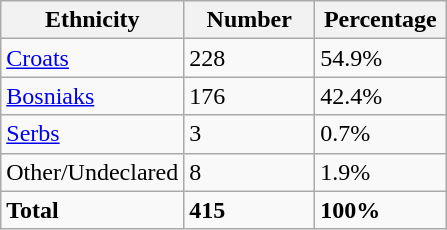<table class="wikitable">
<tr>
<th width="100px">Ethnicity</th>
<th width="80px">Number</th>
<th width="80px">Percentage</th>
</tr>
<tr>
<td><a href='#'>Croats</a></td>
<td>228</td>
<td>54.9%</td>
</tr>
<tr>
<td><a href='#'>Bosniaks</a></td>
<td>176</td>
<td>42.4%</td>
</tr>
<tr>
<td><a href='#'>Serbs</a></td>
<td>3</td>
<td>0.7%</td>
</tr>
<tr>
<td>Other/Undeclared</td>
<td>8</td>
<td>1.9%</td>
</tr>
<tr>
<td><strong>Total</strong></td>
<td><strong>415</strong></td>
<td><strong>100%</strong></td>
</tr>
</table>
